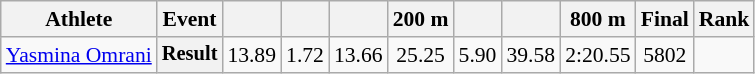<table class="wikitable" style="font-size:90%">
<tr>
<th>Athlete</th>
<th>Event</th>
<th></th>
<th></th>
<th></th>
<th>200 m</th>
<th></th>
<th></th>
<th>800 m</th>
<th>Final</th>
<th>Rank</th>
</tr>
<tr align=center>
<td align=left><a href='#'>Yasmina Omrani</a></td>
<th style="font-size:95%">Result</th>
<td>13.89</td>
<td>1.72</td>
<td>13.66</td>
<td>25.25</td>
<td>5.90</td>
<td>39.58</td>
<td>2:20.55</td>
<td>5802</td>
<td></td>
</tr>
</table>
